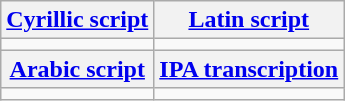<table class="wikitable">
<tr>
<th><a href='#'>Cyrillic script</a></th>
<th><a href='#'>Latin script</a></th>
</tr>
<tr style="vertical-align:top; white-space:nowrap;">
<td></td>
<td></td>
</tr>
<tr style="vertical-align:top; white-space:nowrap;">
<th><a href='#'>Arabic script</a></th>
<th><a href='#'>IPA transcription</a></th>
</tr>
<tr style="vertical-align:top; white-space:nowrap;">
<td dir="rtl"></td>
<td></td>
</tr>
</table>
